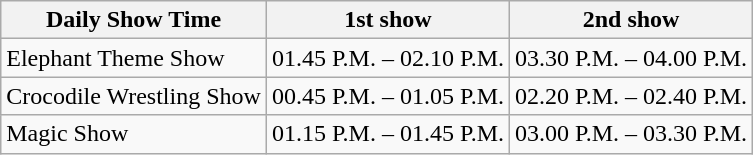<table class="wikitable">
<tr>
<th>Daily Show Time</th>
<th>1st show</th>
<th>2nd show</th>
</tr>
<tr>
<td>Elephant  Theme Show</td>
<td>01.45 P.M. – 02.10 P.M.</td>
<td>03.30 P.M. – 04.00 P.M.</td>
</tr>
<tr>
<td>Crocodile  Wrestling Show</td>
<td>00.45 P.M. – 01.05 P.M.</td>
<td>02.20 P.M. – 02.40 P.M.</td>
</tr>
<tr>
<td>Magic Show</td>
<td>01.15 P.M. – 01.45 P.M.</td>
<td>03.00 P.M. – 03.30 P.M.</td>
</tr>
</table>
